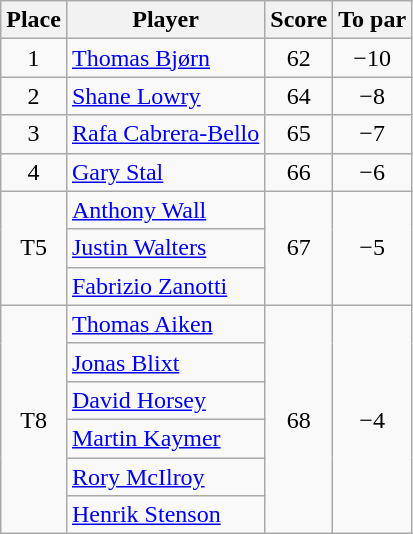<table class="wikitable">
<tr>
<th>Place</th>
<th>Player</th>
<th>Score</th>
<th>To par</th>
</tr>
<tr>
<td align=center>1</td>
<td> <a href='#'>Thomas Bjørn</a></td>
<td align=center>62</td>
<td align=center>−10</td>
</tr>
<tr>
<td align=center>2</td>
<td> <a href='#'>Shane Lowry</a></td>
<td align=center>64</td>
<td align=center>−8</td>
</tr>
<tr>
<td align=center>3</td>
<td> <a href='#'>Rafa Cabrera-Bello</a></td>
<td align=center>65</td>
<td align=center>−7</td>
</tr>
<tr>
<td align=center>4</td>
<td> <a href='#'>Gary Stal</a></td>
<td align=center>66</td>
<td align=center>−6</td>
</tr>
<tr>
<td align=center rowspan=3>T5</td>
<td> <a href='#'>Anthony Wall</a></td>
<td align=center rowspan=3>67</td>
<td align=center rowspan=3>−5</td>
</tr>
<tr>
<td> <a href='#'>Justin Walters</a></td>
</tr>
<tr>
<td> <a href='#'>Fabrizio Zanotti</a></td>
</tr>
<tr>
<td align=center rowspan=6>T8</td>
<td> <a href='#'>Thomas Aiken</a></td>
<td align=center rowspan=6>68</td>
<td align=center rowspan=6>−4</td>
</tr>
<tr>
<td> <a href='#'>Jonas Blixt</a></td>
</tr>
<tr>
<td> <a href='#'>David Horsey</a></td>
</tr>
<tr>
<td> <a href='#'>Martin Kaymer</a></td>
</tr>
<tr>
<td> <a href='#'>Rory McIlroy</a></td>
</tr>
<tr>
<td> <a href='#'>Henrik Stenson</a></td>
</tr>
</table>
